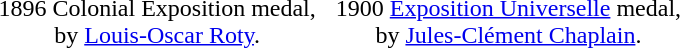<table border="0" class="center">
<tr>
<td width="50%" align="center"></td>
<td width="50%" align="center"></td>
</tr>
<tr>
<td width="50%" align="center">1896 Colonial Exposition medal,<br>by <a href='#'>Louis-Oscar Roty</a>.</td>
<td width="50%" align="center">1900 <a href='#'>Exposition Universelle</a> medal,<br>by <a href='#'>Jules-Clément Chaplain</a>.</td>
</tr>
</table>
